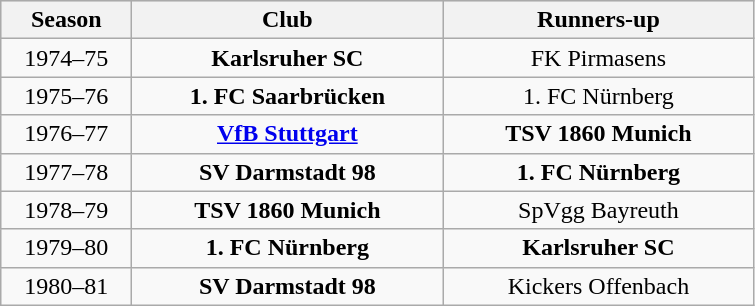<table class="wikitable">
<tr align="center" bgcolor="#dfdfdf">
<th width="80">Season</th>
<th width="200">Club</th>
<th width="200">Runners-up</th>
</tr>
<tr align="center">
<td>1974–75</td>
<td><strong>Karlsruher SC</strong></td>
<td>FK Pirmasens</td>
</tr>
<tr align="center">
<td>1975–76</td>
<td><strong>1. FC Saarbrücken</strong></td>
<td>1. FC Nürnberg</td>
</tr>
<tr align="center">
<td>1976–77</td>
<td><strong><a href='#'>VfB Stuttgart</a></strong></td>
<td><strong>TSV 1860 Munich</strong></td>
</tr>
<tr align="center">
<td>1977–78</td>
<td><strong>SV Darmstadt 98</strong></td>
<td><strong>1. FC Nürnberg</strong></td>
</tr>
<tr align="center">
<td>1978–79</td>
<td><strong>TSV 1860 Munich</strong></td>
<td>SpVgg Bayreuth</td>
</tr>
<tr align="center">
<td>1979–80</td>
<td><strong>1. FC Nürnberg</strong></td>
<td><strong>Karlsruher SC</strong></td>
</tr>
<tr align="center">
<td>1980–81</td>
<td><strong>SV Darmstadt 98</strong></td>
<td>Kickers Offenbach</td>
</tr>
</table>
